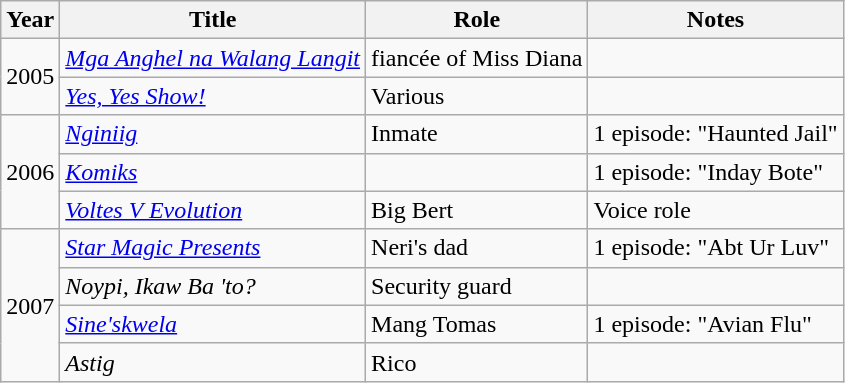<table class="wikitable">
<tr>
<th>Year</th>
<th>Title</th>
<th>Role</th>
<th>Notes</th>
</tr>
<tr>
<td rowspan="2">2005</td>
<td><em><a href='#'>Mga Anghel na Walang Langit</a></em></td>
<td>fiancée of Miss Diana</td>
<td></td>
</tr>
<tr>
<td><em><a href='#'>Yes, Yes Show!</a></em></td>
<td>Various</td>
<td></td>
</tr>
<tr>
<td rowspan="3">2006</td>
<td><em><a href='#'>Nginiig</a></em></td>
<td>Inmate</td>
<td>1 episode: "Haunted Jail"</td>
</tr>
<tr>
<td><a href='#'><em>Komiks</em></a></td>
<td></td>
<td>1 episode: "Inday Bote"</td>
</tr>
<tr>
<td><a href='#'><em>Voltes V Evolution</em></a></td>
<td>Big Bert</td>
<td>Voice role</td>
</tr>
<tr>
<td rowspan="4">2007</td>
<td><em><a href='#'>Star Magic Presents</a></em></td>
<td>Neri's dad</td>
<td>1 episode: "Abt Ur Luv"</td>
</tr>
<tr>
<td><em>Noypi, Ikaw Ba 'to?</em></td>
<td>Security guard</td>
<td></td>
</tr>
<tr>
<td><em><a href='#'>Sine'skwela</a></em></td>
<td>Mang Tomas</td>
<td>1 episode: "Avian Flu"</td>
</tr>
<tr>
<td><em>Astig</em></td>
<td>Rico</td>
<td></td>
</tr>
</table>
